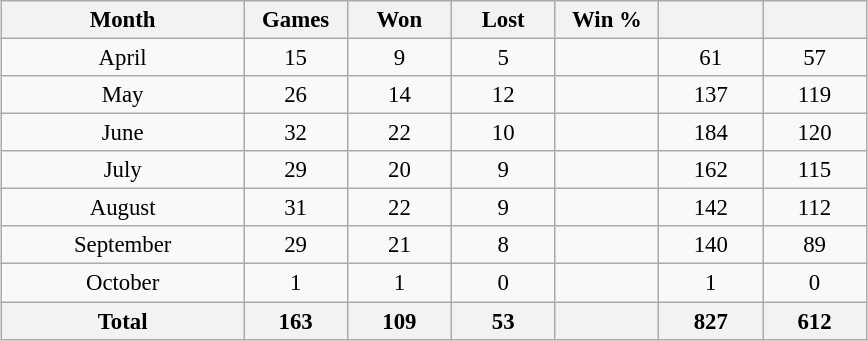<table class="wikitable" style="margin:1em auto; font-size:95%; text-align:center; width:38em;">
<tr>
<th width="28%">Month</th>
<th width="12%">Games</th>
<th width="12%">Won</th>
<th width="12%">Lost</th>
<th width="12%">Win %</th>
<th width="12%"></th>
<th width="12%"></th>
</tr>
<tr>
<td>April</td>
<td>15</td>
<td>9</td>
<td>5</td>
<td></td>
<td>61</td>
<td>57</td>
</tr>
<tr>
<td>May</td>
<td>26</td>
<td>14</td>
<td>12</td>
<td></td>
<td>137</td>
<td>119</td>
</tr>
<tr>
<td>June</td>
<td>32</td>
<td>22</td>
<td>10</td>
<td></td>
<td>184</td>
<td>120</td>
</tr>
<tr>
<td>July</td>
<td>29</td>
<td>20</td>
<td>9</td>
<td></td>
<td>162</td>
<td>115</td>
</tr>
<tr>
<td>August</td>
<td>31</td>
<td>22</td>
<td>9</td>
<td></td>
<td>142</td>
<td>112</td>
</tr>
<tr>
<td>September</td>
<td>29</td>
<td>21</td>
<td>8</td>
<td></td>
<td>140</td>
<td>89</td>
</tr>
<tr>
<td>October</td>
<td>1</td>
<td>1</td>
<td>0</td>
<td></td>
<td>1</td>
<td>0</td>
</tr>
<tr>
<th>Total</th>
<th>163</th>
<th>109</th>
<th>53</th>
<th></th>
<th>827</th>
<th>612</th>
</tr>
</table>
